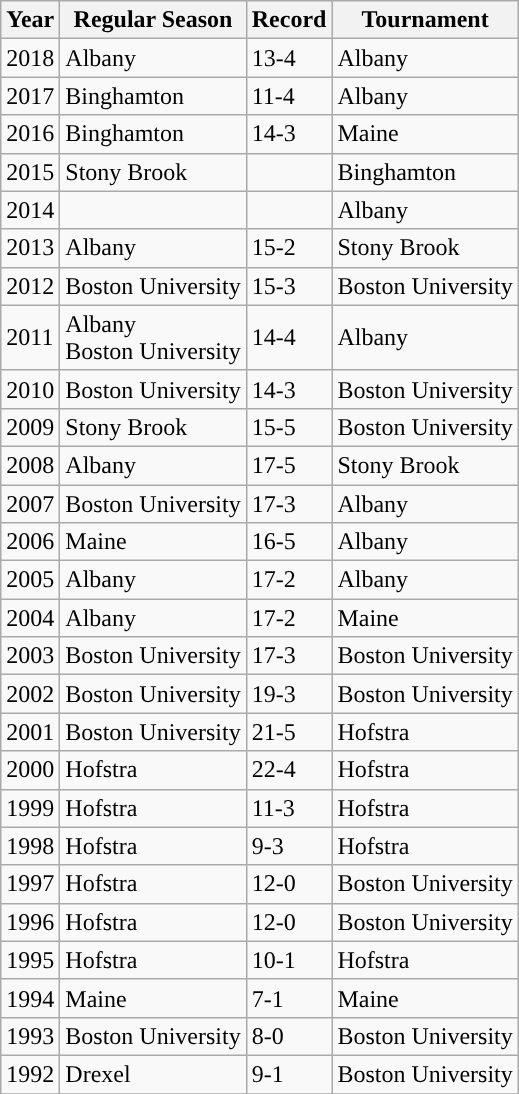<table class="wikitable sortable">
<tr>
<th>Year</th>
<th>Regular Season</th>
<th>Record</th>
<th>Tournament</th>
</tr>
<tr>
<td>2018</td>
<td>Albany</td>
<td>13-4</td>
<td>Albany</td>
</tr>
<tr>
<td>2017</td>
<td>Binghamton</td>
<td>11-4</td>
<td>Albany</td>
</tr>
<tr>
<td>2016</td>
<td>Binghamton</td>
<td>14-3</td>
<td>Maine</td>
</tr>
<tr>
<td>2015</td>
<td>Stony Brook</td>
<td></td>
<td>Binghamton</td>
</tr>
<tr>
<td>2014</td>
<td></td>
<td></td>
<td>Albany</td>
</tr>
<tr>
<td>2013</td>
<td>Albany</td>
<td>15-2</td>
<td>Stony Brook</td>
</tr>
<tr>
<td>2012</td>
<td>Boston University</td>
<td>15-3</td>
<td>Boston University</td>
</tr>
<tr>
<td>2011</td>
<td>Albany<br>Boston University</td>
<td>14-4</td>
<td>Albany</td>
</tr>
<tr>
<td>2010</td>
<td>Boston University</td>
<td>14-3</td>
<td>Boston University</td>
</tr>
<tr>
<td>2009</td>
<td>Stony Brook</td>
<td>15-5</td>
<td>Boston University</td>
</tr>
<tr>
<td>2008</td>
<td>Albany</td>
<td>17-5</td>
<td>Stony Brook</td>
</tr>
<tr>
<td>2007</td>
<td>Boston University</td>
<td>17-3</td>
<td>Albany</td>
</tr>
<tr>
<td>2006</td>
<td>Maine</td>
<td>16-5</td>
<td>Albany</td>
</tr>
<tr>
<td>2005</td>
<td>Albany</td>
<td>17-2</td>
<td>Albany</td>
</tr>
<tr>
<td>2004</td>
<td>Albany</td>
<td>17-2</td>
<td>Maine</td>
</tr>
<tr>
<td>2003</td>
<td>Boston University</td>
<td>17-3</td>
<td>Boston University</td>
</tr>
<tr>
<td>2002</td>
<td>Boston University</td>
<td>19-3</td>
<td>Boston University</td>
</tr>
<tr>
<td>2001</td>
<td>Boston University</td>
<td>21-5</td>
<td>Hofstra</td>
</tr>
<tr>
<td>2000</td>
<td>Hofstra</td>
<td>22-4</td>
<td>Hofstra</td>
</tr>
<tr>
<td>1999</td>
<td>Hofstra</td>
<td>11-3</td>
<td>Hofstra</td>
</tr>
<tr>
<td>1998</td>
<td>Hofstra</td>
<td>9-3</td>
<td>Hofstra</td>
</tr>
<tr>
<td>1997</td>
<td>Hofstra</td>
<td>12-0</td>
<td>Boston University</td>
</tr>
<tr>
<td>1996</td>
<td>Hofstra</td>
<td>12-0</td>
<td>Boston University</td>
</tr>
<tr>
<td>1995</td>
<td>Hofstra</td>
<td>10-1</td>
<td>Hofstra</td>
</tr>
<tr>
<td>1994</td>
<td>Maine</td>
<td>7-1</td>
<td>Maine</td>
</tr>
<tr>
<td>1993</td>
<td>Boston University</td>
<td>8-0</td>
<td>Boston University</td>
</tr>
<tr>
<td>1992</td>
<td>Drexel</td>
<td>9-1</td>
<td>Boston University</td>
</tr>
<tr>
</tr>
</table>
